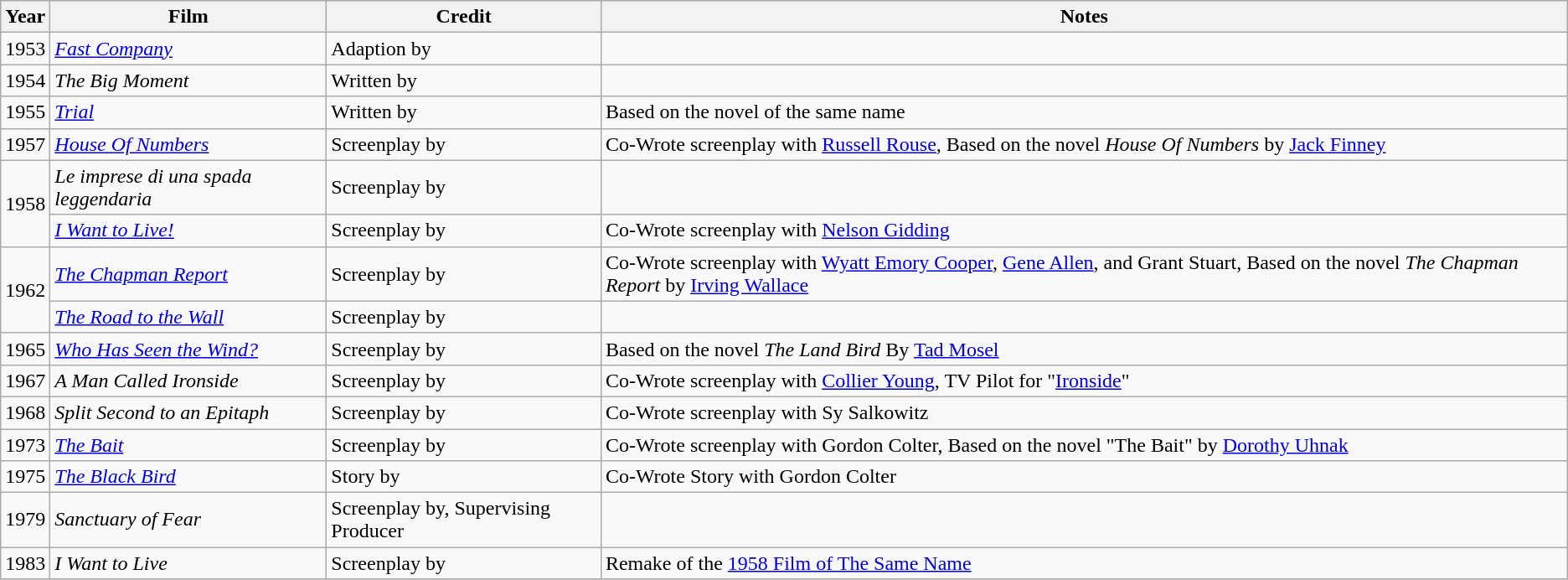<table class="wikitable">
<tr>
<th>Year</th>
<th>Film</th>
<th>Credit</th>
<th>Notes</th>
</tr>
<tr>
<td>1953</td>
<td><em><a href='#'>Fast Company</a></em></td>
<td>Adaption by</td>
<td></td>
</tr>
<tr>
<td>1954</td>
<td><em>The Big Moment</em></td>
<td>Written by</td>
<td></td>
</tr>
<tr>
<td>1955</td>
<td><em><a href='#'>Trial</a></em></td>
<td>Written by</td>
<td>Based on the novel of the same name</td>
</tr>
<tr>
<td>1957</td>
<td><em><a href='#'>House Of Numbers</a></em></td>
<td>Screenplay by</td>
<td>Co-Wrote screenplay with <a href='#'>Russell Rouse</a>, Based on the novel <em>House Of Numbers</em> by <a href='#'>Jack Finney</a></td>
</tr>
<tr>
<td rowspan=2>1958</td>
<td><em>Le imprese di una spada leggendaria</em></td>
<td>Screenplay by</td>
<td></td>
</tr>
<tr>
<td><em><a href='#'>I Want to Live!</a></em></td>
<td>Screenplay by</td>
<td>Co-Wrote screenplay with <a href='#'>Nelson Gidding</a></td>
</tr>
<tr>
<td rowspan=2>1962</td>
<td><em><a href='#'>The Chapman Report</a></em></td>
<td>Screenplay by</td>
<td>Co-Wrote screenplay with <a href='#'>Wyatt Emory Cooper</a>, <a href='#'>Gene Allen</a>, and Grant Stuart, Based on the novel <em>The Chapman Report</em> by <a href='#'>Irving Wallace</a></td>
</tr>
<tr>
<td><em><a href='#'>The Road to the Wall</a></em></td>
<td>Screenplay by</td>
<td></td>
</tr>
<tr>
<td>1965</td>
<td><em><a href='#'>Who Has Seen the Wind?</a></em></td>
<td>Screenplay by</td>
<td>Based on the novel <em>The Land Bird</em> By <a href='#'>Tad Mosel</a></td>
</tr>
<tr>
<td>1967</td>
<td><em>A Man Called Ironside</em></td>
<td>Screenplay by</td>
<td>Co-Wrote screenplay with <a href='#'>Collier Young</a>, TV Pilot for "<a href='#'>Ironside</a>"</td>
</tr>
<tr>
<td>1968</td>
<td><em>Split Second to an Epitaph</em></td>
<td>Screenplay by</td>
<td>Co-Wrote screenplay with Sy Salkowitz</td>
</tr>
<tr>
<td>1973</td>
<td><em><a href='#'>The Bait</a></em></td>
<td>Screenplay by</td>
<td>Co-Wrote screenplay with Gordon Colter, Based on the novel "The Bait" by <a href='#'>Dorothy Uhnak</a></td>
</tr>
<tr>
<td>1975</td>
<td><em><a href='#'>The Black Bird</a></em></td>
<td>Story by</td>
<td>Co-Wrote Story with Gordon Colter</td>
</tr>
<tr>
<td>1979</td>
<td><em>Sanctuary of Fear</em></td>
<td>Screenplay by, Supervising Producer</td>
<td></td>
</tr>
<tr>
<td>1983</td>
<td><em>I Want to Live</em></td>
<td>Screenplay by</td>
<td>Remake of the <a href='#'>1958 Film of The Same Name</a></td>
</tr>
<tr>
</tr>
</table>
